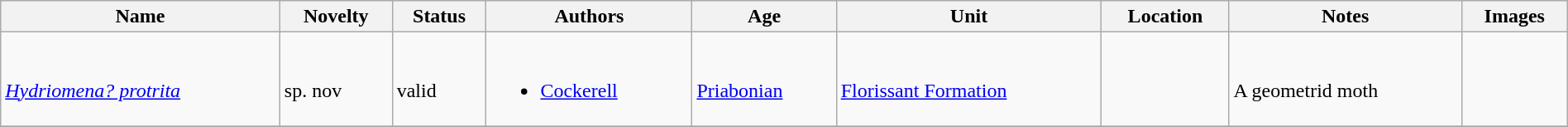<table class="wikitable sortable" align="center" width="100%">
<tr>
<th>Name</th>
<th>Novelty</th>
<th>Status</th>
<th>Authors</th>
<th>Age</th>
<th>Unit</th>
<th>Location</th>
<th>Notes</th>
<th>Images</th>
</tr>
<tr>
<td><br><em><a href='#'>Hydriomena? protrita</a></em></td>
<td><br>sp. nov</td>
<td><br>valid</td>
<td><br><ul><li><a href='#'>Cockerell</a></li></ul></td>
<td><br><a href='#'>Priabonian</a></td>
<td><br><a href='#'>Florissant Formation</a></td>
<td><br></td>
<td><br>A geometrid moth</td>
<td><br></td>
</tr>
<tr>
</tr>
</table>
